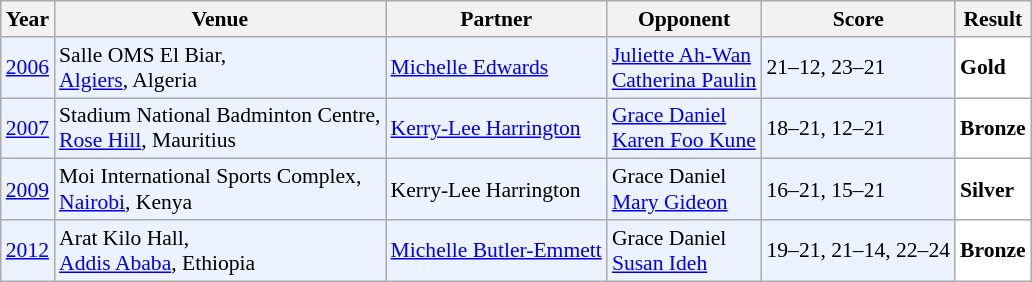<table class="sortable wikitable" style="font-size: 90%;">
<tr>
<th>Year</th>
<th>Venue</th>
<th>Partner</th>
<th>Opponent</th>
<th>Score</th>
<th>Result</th>
</tr>
<tr style="background:#ECF2FF">
<td align="center"><a href='#'>2006</a></td>
<td align="left">Salle OMS El Biar,<br><a href='#'>Algiers</a>, Algeria</td>
<td align="left"> <a href='#'>Michelle Edwards</a></td>
<td align="left"> <a href='#'>Juliette Ah-Wan</a><br> <a href='#'>Catherina Paulin</a></td>
<td align="left">21–12, 23–21</td>
<td style="text-align:left; background:white"> <strong>Gold</strong></td>
</tr>
<tr style="background:#ECF2FF">
<td align="center"><a href='#'>2007</a></td>
<td align="left">Stadium National Badminton Centre,<br><a href='#'>Rose Hill</a>, Mauritius</td>
<td align="left"> <a href='#'>Kerry-Lee Harrington</a></td>
<td align="left"> <a href='#'>Grace Daniel</a><br> <a href='#'>Karen Foo Kune</a></td>
<td align="left">18–21, 12–21</td>
<td style="text-align:left; background:white"> <strong>Bronze</strong></td>
</tr>
<tr style="background:#ECF2FF">
<td align="center"><a href='#'>2009</a></td>
<td align="left">Moi International Sports Complex,<br><a href='#'>Nairobi</a>, Kenya</td>
<td align="left"> Kerry-Lee Harrington</td>
<td align="left"> Grace Daniel<br> <a href='#'>Mary Gideon</a></td>
<td align="left">16–21, 15–21</td>
<td style="text-align:left; background:white"> <strong>Silver</strong></td>
</tr>
<tr style="background:#ECF2FF">
<td align="center"><a href='#'>2012</a></td>
<td align="left">Arat Kilo Hall,<br><a href='#'>Addis Ababa</a>, Ethiopia</td>
<td align="left"> <a href='#'>Michelle Butler-Emmett</a></td>
<td align="left"> Grace Daniel<br> <a href='#'>Susan Ideh</a></td>
<td align="left">19–21, 21–14, 22–24</td>
<td style="text-align:left; background:white"> <strong>Bronze</strong></td>
</tr>
</table>
